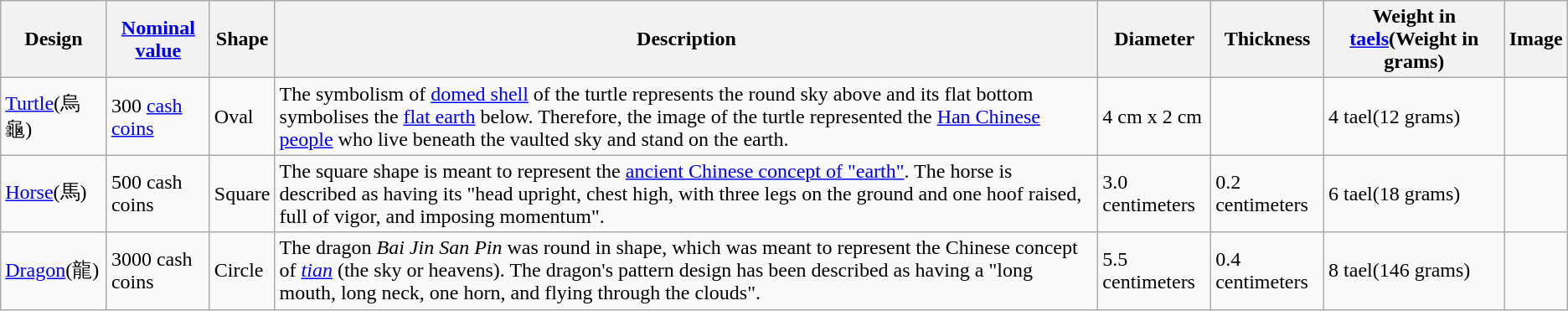<table class="wikitable">
<tr>
<th>Design</th>
<th><a href='#'>Nominal value</a></th>
<th>Shape</th>
<th>Description</th>
<th>Diameter</th>
<th>Thickness</th>
<th>Weight in <a href='#'>taels</a>(Weight in grams)</th>
<th>Image</th>
</tr>
<tr>
<td><a href='#'>Turtle</a>(烏龜)</td>
<td>300 <a href='#'>cash coins</a></td>
<td>Oval</td>
<td>The symbolism of <a href='#'>domed shell</a> of the turtle represents the round sky above and its flat bottom symbolises the <a href='#'>flat earth</a> below. Therefore, the image of the turtle represented the <a href='#'>Han Chinese people</a> who live beneath the vaulted sky and stand on the earth.</td>
<td>4 cm x 2 cm</td>
<td></td>
<td>4 tael(12 grams)</td>
<td></td>
</tr>
<tr>
<td><a href='#'>Horse</a>(馬)</td>
<td>500 cash coins</td>
<td>Square</td>
<td>The square shape is meant to represent the <a href='#'>ancient Chinese concept of "earth"</a>. The horse is described as having its "head upright, chest high, with three legs on the ground and one hoof raised, full of vigor, and imposing momentum".</td>
<td>3.0 centimeters</td>
<td>0.2 centimeters</td>
<td>6 tael(18 grams)</td>
<td></td>
</tr>
<tr>
<td><a href='#'>Dragon</a>(龍)</td>
<td>3000 cash coins</td>
<td>Circle</td>
<td>The dragon <em>Bai Jin San Pin</em> was round in shape, which was meant to represent the Chinese concept of <em><a href='#'>tian</a></em> (the sky or heavens). The dragon's pattern design has been described as having a "long mouth, long neck, one horn, and flying through the clouds".</td>
<td>5.5 centimeters</td>
<td>0.4 centimeters</td>
<td>8 tael(146 grams)</td>
<td></td>
</tr>
</table>
